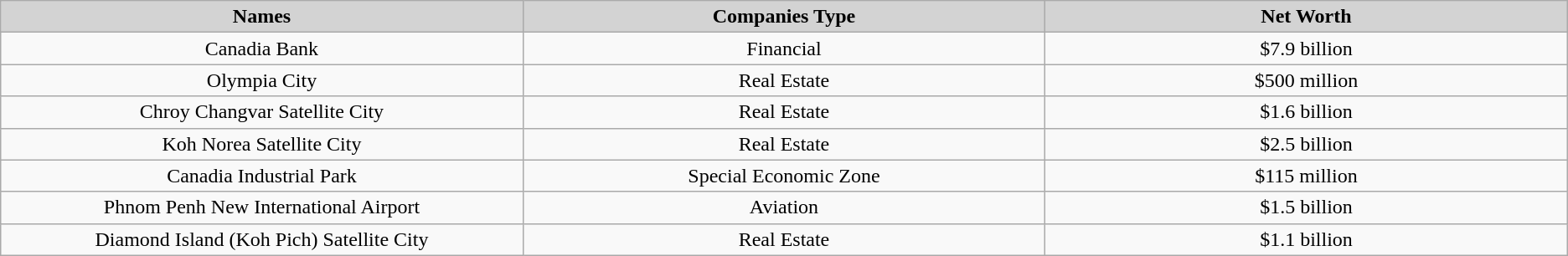<table class="wikitable">
<tr>
<th style="background-color:#D3D3D3" width="20%">Names</th>
<th style="background-color:#D3D3D3" width="20%">Companies Type</th>
<th style="background-color:#D3D3D3" width="20%">Net Worth</th>
</tr>
<tr>
<td align="center">Canadia Bank</td>
<td align="center">Financial</td>
<td align="center">$7.9 billion</td>
</tr>
<tr>
<td align="center">Olympia City</td>
<td align="center">Real Estate</td>
<td align="center">$500 million</td>
</tr>
<tr>
<td align="center">Chroy Changvar Satellite City</td>
<td align="center">Real Estate</td>
<td align="center">$1.6 billion</td>
</tr>
<tr>
<td align="center">Koh Norea Satellite City</td>
<td align="center">Real Estate</td>
<td align="center">$2.5 billion</td>
</tr>
<tr>
<td align="center">Canadia Industrial Park</td>
<td align="center">Special Economic Zone</td>
<td align="center">$115 million</td>
</tr>
<tr>
<td align="center">Phnom Penh New International Airport</td>
<td align="center">Aviation</td>
<td align="center">$1.5 billion</td>
</tr>
<tr>
<td align="center">Diamond Island (Koh Pich) Satellite City</td>
<td align="center">Real Estate</td>
<td align="center">$1.1 billion</td>
</tr>
</table>
